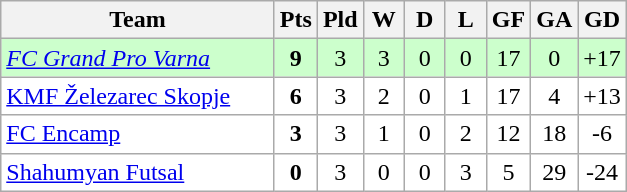<table class="wikitable" style="text-align: center;">
<tr>
<th width="175">Team</th>
<th width="20">Pts</th>
<th width="20">Pld</th>
<th width="20">W</th>
<th width="20">D</th>
<th width="20">L</th>
<th width="20">GF</th>
<th width="20">GA</th>
<th width="20">GD</th>
</tr>
<tr bgcolor=#ccffcc>
<td align="left"> <em><a href='#'>FC Grand Pro Varna</a></em></td>
<td><strong>9</strong></td>
<td>3</td>
<td>3</td>
<td>0</td>
<td>0</td>
<td>17</td>
<td>0</td>
<td>+17</td>
</tr>
<tr bgcolor=ffffff>
<td align="left"> <a href='#'>KMF Železarec Skopje</a></td>
<td><strong>6</strong></td>
<td>3</td>
<td>2</td>
<td>0</td>
<td>1</td>
<td>17</td>
<td>4</td>
<td>+13</td>
</tr>
<tr bgcolor=ffffff>
<td align="left"> <a href='#'>FC Encamp</a></td>
<td><strong>3</strong></td>
<td>3</td>
<td>1</td>
<td>0</td>
<td>2</td>
<td>12</td>
<td>18</td>
<td>-6</td>
</tr>
<tr bgcolor=ffffff>
<td align="left"> <a href='#'>Shahumyan Futsal</a></td>
<td><strong>0</strong></td>
<td>3</td>
<td>0</td>
<td>0</td>
<td>3</td>
<td>5</td>
<td>29</td>
<td>-24</td>
</tr>
</table>
